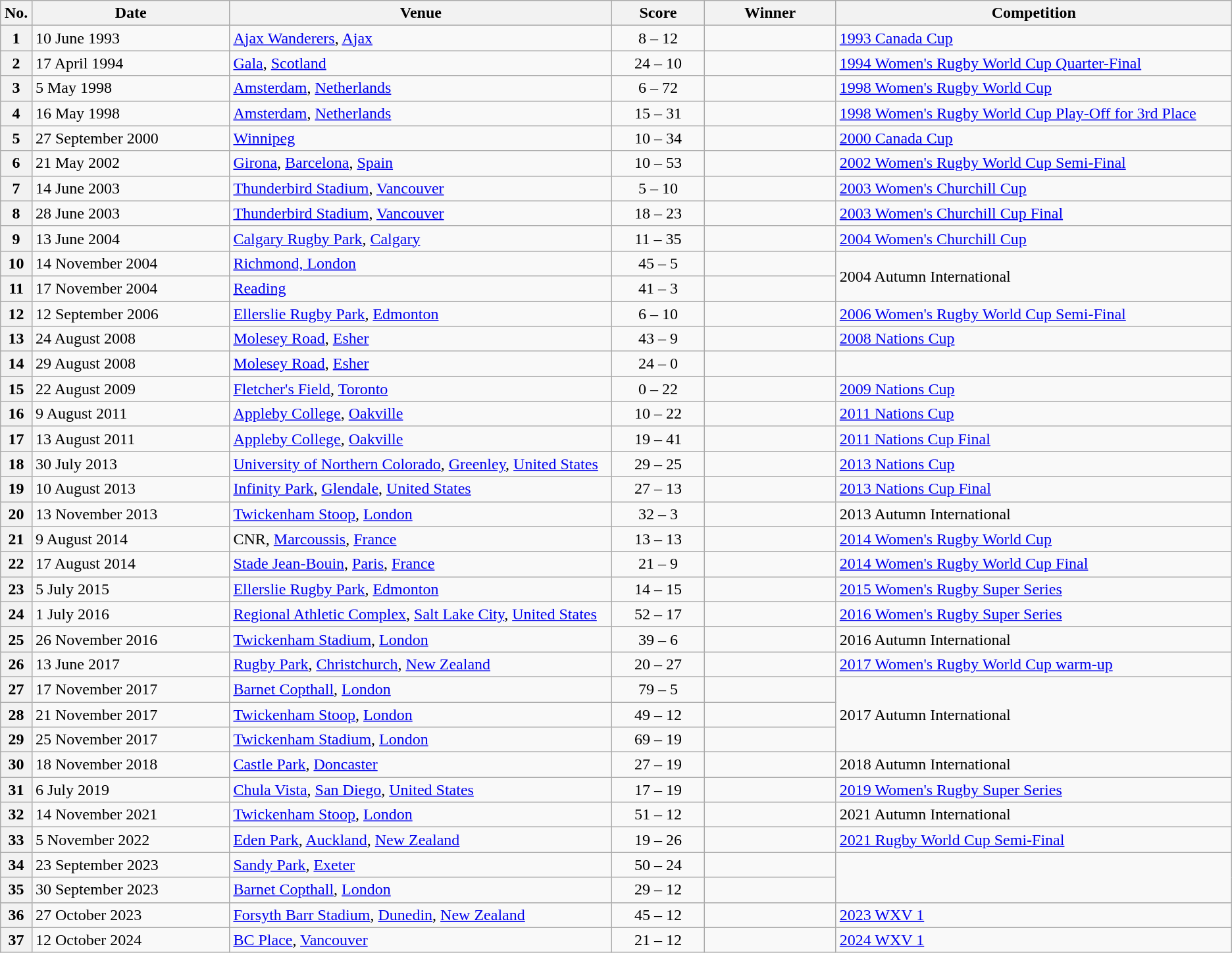<table class="wikitable sortable">
<tr>
<th style="width:1%">No.</th>
<th style="width:15%">Date</th>
<th style="width:29%">Venue</th>
<th style="width:7%">Score</th>
<th style="width:10%">Winner</th>
<th style="width:30%">Competition</th>
</tr>
<tr>
<th>1</th>
<td>10 June 1993</td>
<td><a href='#'>Ajax Wanderers</a>, <a href='#'>Ajax</a></td>
<td align="center">8 – 12</td>
<td></td>
<td><a href='#'>1993 Canada Cup</a></td>
</tr>
<tr>
<th>2</th>
<td>17 April 1994</td>
<td><a href='#'>Gala</a>, <a href='#'>Scotland</a></td>
<td align="center">24 – 10</td>
<td></td>
<td><a href='#'>1994 Women's Rugby World Cup Quarter-Final</a></td>
</tr>
<tr>
<th>3</th>
<td>5 May 1998</td>
<td><a href='#'>Amsterdam</a>, <a href='#'>Netherlands</a></td>
<td align="center">6 – 72</td>
<td></td>
<td><a href='#'>1998 Women's Rugby World Cup</a></td>
</tr>
<tr>
<th>4</th>
<td>16 May 1998</td>
<td><a href='#'>Amsterdam</a>, <a href='#'>Netherlands</a></td>
<td align="center">15 – 31</td>
<td></td>
<td><a href='#'>1998 Women's Rugby World Cup Play-Off for 3rd Place</a></td>
</tr>
<tr>
<th>5</th>
<td>27 September 2000</td>
<td><a href='#'>Winnipeg</a></td>
<td align="center">10 – 34</td>
<td></td>
<td><a href='#'>2000 Canada Cup</a></td>
</tr>
<tr>
<th>6</th>
<td>21 May 2002</td>
<td><a href='#'>Girona</a>, <a href='#'>Barcelona</a>, <a href='#'>Spain</a></td>
<td align="center">10 – 53</td>
<td></td>
<td><a href='#'>2002 Women's Rugby World Cup Semi-Final</a></td>
</tr>
<tr>
<th>7</th>
<td>14 June 2003</td>
<td><a href='#'>Thunderbird Stadium</a>, <a href='#'>Vancouver</a></td>
<td align="center">5 – 10</td>
<td></td>
<td><a href='#'>2003 Women's Churchill Cup</a></td>
</tr>
<tr>
<th>8</th>
<td>28 June 2003</td>
<td><a href='#'>Thunderbird Stadium</a>, <a href='#'>Vancouver</a></td>
<td align="center">18 – 23</td>
<td></td>
<td><a href='#'>2003 Women's Churchill Cup Final</a></td>
</tr>
<tr>
<th>9</th>
<td>13 June 2004</td>
<td><a href='#'>Calgary Rugby Park</a>, <a href='#'>Calgary</a></td>
<td align="center">11 – 35</td>
<td></td>
<td><a href='#'>2004 Women's Churchill Cup</a></td>
</tr>
<tr>
<th>10</th>
<td>14 November 2004</td>
<td><a href='#'>Richmond, London</a></td>
<td align="center">45 – 5</td>
<td></td>
<td rowspan="2">2004 Autumn International</td>
</tr>
<tr>
<th>11</th>
<td>17 November 2004</td>
<td><a href='#'>Reading</a></td>
<td align="center">41 – 3</td>
<td></td>
</tr>
<tr>
<th>12</th>
<td>12 September 2006</td>
<td><a href='#'>Ellerslie Rugby Park</a>, <a href='#'>Edmonton</a></td>
<td align="center">6 – 10</td>
<td></td>
<td><a href='#'>2006 Women's Rugby World Cup Semi-Final</a></td>
</tr>
<tr>
<th>13</th>
<td>24 August 2008</td>
<td><a href='#'>Molesey Road</a>, <a href='#'>Esher</a></td>
<td align="center">43 – 9</td>
<td></td>
<td><a href='#'>2008 Nations Cup</a></td>
</tr>
<tr>
<th>14</th>
<td>29 August 2008</td>
<td><a href='#'>Molesey Road</a>, <a href='#'>Esher</a></td>
<td align="center">24 – 0</td>
<td></td>
<td></td>
</tr>
<tr>
<th>15</th>
<td>22 August 2009</td>
<td><a href='#'>Fletcher's Field</a>, <a href='#'>Toronto</a></td>
<td align="center">0 – 22</td>
<td></td>
<td><a href='#'>2009 Nations Cup</a></td>
</tr>
<tr>
<th>16</th>
<td>9 August 2011</td>
<td><a href='#'>Appleby College</a>, <a href='#'>Oakville</a></td>
<td align="center">10 – 22</td>
<td></td>
<td><a href='#'>2011 Nations Cup</a></td>
</tr>
<tr>
<th>17</th>
<td>13 August 2011</td>
<td><a href='#'>Appleby College</a>, <a href='#'>Oakville</a></td>
<td align="center">19 – 41</td>
<td></td>
<td><a href='#'>2011 Nations Cup Final</a></td>
</tr>
<tr>
<th>18</th>
<td>30 July 2013</td>
<td><a href='#'>University of Northern Colorado</a>, <a href='#'>Greenley</a>, <a href='#'>United States</a></td>
<td align="center">29 – 25</td>
<td></td>
<td><a href='#'>2013 Nations Cup</a></td>
</tr>
<tr>
<th>19</th>
<td>10 August 2013</td>
<td><a href='#'>Infinity Park</a>, <a href='#'>Glendale</a>, <a href='#'>United States</a></td>
<td align="center">27 – 13</td>
<td></td>
<td><a href='#'>2013 Nations Cup Final</a></td>
</tr>
<tr>
<th>20</th>
<td>13 November 2013</td>
<td><a href='#'>Twickenham Stoop</a>, <a href='#'>London</a></td>
<td align="center">32 – 3</td>
<td></td>
<td>2013 Autumn International</td>
</tr>
<tr>
<th>21</th>
<td>9 August 2014</td>
<td>CNR, <a href='#'>Marcoussis</a>, <a href='#'>France</a></td>
<td align="center">13 – 13</td>
<td></td>
<td><a href='#'>2014 Women's Rugby World Cup</a></td>
</tr>
<tr>
<th>22</th>
<td>17 August 2014</td>
<td><a href='#'>Stade Jean-Bouin</a>, <a href='#'>Paris</a>, <a href='#'>France</a></td>
<td align="center">21 – 9</td>
<td></td>
<td><a href='#'>2014 Women's Rugby World Cup Final</a></td>
</tr>
<tr>
<th>23</th>
<td>5 July 2015</td>
<td><a href='#'>Ellerslie Rugby Park</a>, <a href='#'>Edmonton</a></td>
<td align="center">14 – 15</td>
<td></td>
<td><a href='#'>2015 Women's Rugby Super Series</a></td>
</tr>
<tr>
<th>24</th>
<td>1 July 2016</td>
<td><a href='#'>Regional Athletic Complex</a>, <a href='#'>Salt Lake City</a>, <a href='#'>United States</a></td>
<td align="center">52 – 17</td>
<td></td>
<td><a href='#'>2016 Women's Rugby Super Series</a></td>
</tr>
<tr>
<th>25</th>
<td>26 November 2016</td>
<td><a href='#'>Twickenham Stadium</a>, <a href='#'>London</a></td>
<td align="center">39 – 6</td>
<td></td>
<td>2016 Autumn International</td>
</tr>
<tr>
<th>26</th>
<td>13 June 2017</td>
<td><a href='#'>Rugby Park</a>, <a href='#'>Christchurch</a>, <a href='#'>New Zealand</a></td>
<td align="center">20 – 27</td>
<td></td>
<td><a href='#'>2017 Women's Rugby World Cup warm-up</a></td>
</tr>
<tr>
<th>27</th>
<td>17 November 2017</td>
<td><a href='#'>Barnet Copthall</a>, <a href='#'>London</a></td>
<td align="center">79 – 5</td>
<td></td>
<td rowspan="3">2017 Autumn International</td>
</tr>
<tr>
<th>28</th>
<td>21 November 2017</td>
<td><a href='#'>Twickenham Stoop</a>, <a href='#'>London</a></td>
<td align="center">49 – 12</td>
<td></td>
</tr>
<tr>
<th>29</th>
<td>25 November 2017</td>
<td><a href='#'>Twickenham Stadium</a>, <a href='#'>London</a></td>
<td align="center">69 – 19</td>
<td></td>
</tr>
<tr>
<th>30</th>
<td>18 November 2018</td>
<td><a href='#'>Castle Park</a>, <a href='#'>Doncaster</a></td>
<td align="center">27 – 19</td>
<td></td>
<td>2018 Autumn International</td>
</tr>
<tr>
<th>31</th>
<td>6 July 2019</td>
<td><a href='#'>Chula Vista</a>, <a href='#'>San Diego</a>, <a href='#'>United States</a></td>
<td align="center">17 – 19</td>
<td></td>
<td><a href='#'>2019 Women's Rugby Super Series</a></td>
</tr>
<tr>
<th>32</th>
<td>14 November 2021</td>
<td><a href='#'>Twickenham Stoop</a>, <a href='#'>London</a></td>
<td align="center">51 – 12</td>
<td></td>
<td>2021 Autumn International</td>
</tr>
<tr>
<th>33</th>
<td>5 November 2022</td>
<td><a href='#'>Eden Park</a>, <a href='#'>Auckland</a>, <a href='#'>New Zealand</a></td>
<td align="center">19 – 26</td>
<td></td>
<td><a href='#'>2021 Rugby World Cup Semi-Final</a></td>
</tr>
<tr>
<th>34</th>
<td>23 September 2023</td>
<td><a href='#'>Sandy Park</a>, <a href='#'>Exeter</a></td>
<td align="center">50 – 24</td>
<td></td>
<td rowspan=2></td>
</tr>
<tr>
<th>35</th>
<td>30 September 2023</td>
<td><a href='#'>Barnet Copthall</a>, <a href='#'>London</a></td>
<td align="center">29 – 12</td>
<td></td>
</tr>
<tr>
<th>36</th>
<td>27 October 2023</td>
<td><a href='#'>Forsyth Barr Stadium</a>, <a href='#'>Dunedin</a>, <a href='#'>New Zealand</a></td>
<td align="center">45 – 12</td>
<td></td>
<td><a href='#'>2023 WXV 1</a></td>
</tr>
<tr>
<th>37</th>
<td>12 October 2024</td>
<td><a href='#'>BC Place</a>, <a href='#'>Vancouver</a></td>
<td align="center">21 – 12</td>
<td></td>
<td><a href='#'>2024 WXV 1</a></td>
</tr>
</table>
